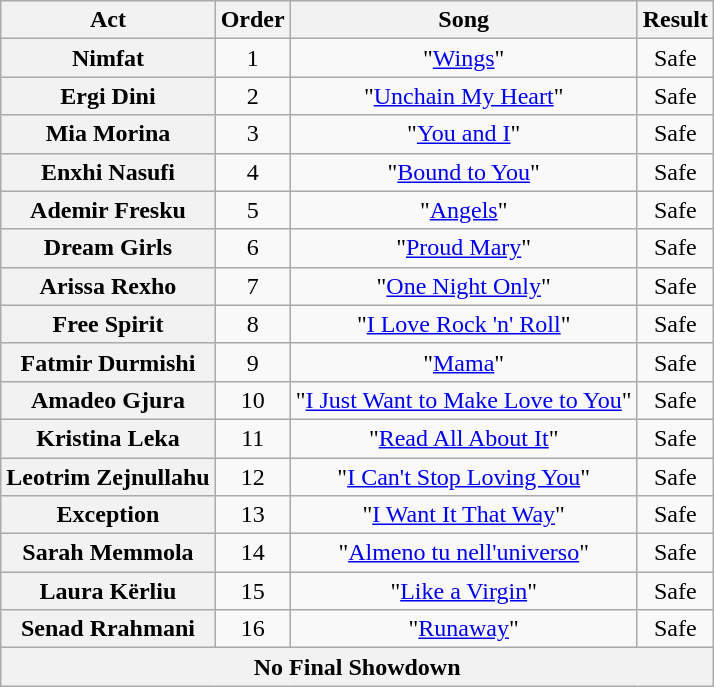<table class="wikitable plainrowheaders" style="text-align:center;">
<tr>
<th scope="col">Act</th>
<th scope="col">Order</th>
<th scope="col">Song</th>
<th scope="col">Result</th>
</tr>
<tr>
<th scope="row">Nimfat</th>
<td>1</td>
<td>"<a href='#'>Wings</a>"</td>
<td>Safe</td>
</tr>
<tr>
<th scope="row">Ergi Dini</th>
<td>2</td>
<td>"<a href='#'>Unchain My Heart</a>"</td>
<td>Safe</td>
</tr>
<tr>
<th scope="row">Mia Morina</th>
<td>3</td>
<td>"<a href='#'>You and I</a>"</td>
<td>Safe</td>
</tr>
<tr>
<th scope="row">Enxhi Nasufi</th>
<td>4</td>
<td>"<a href='#'>Bound to You</a>"</td>
<td>Safe</td>
</tr>
<tr>
<th scope="row">Ademir Fresku</th>
<td>5</td>
<td>"<a href='#'>Angels</a>"</td>
<td>Safe</td>
</tr>
<tr>
<th scope="row">Dream Girls</th>
<td>6</td>
<td>"<a href='#'>Proud Mary</a>"</td>
<td>Safe</td>
</tr>
<tr>
<th scope="row">Arissa Rexho</th>
<td>7</td>
<td>"<a href='#'>One Night Only</a>"</td>
<td>Safe</td>
</tr>
<tr>
<th scope="row">Free Spirit</th>
<td>8</td>
<td>"<a href='#'>I Love Rock 'n' Roll</a>"</td>
<td>Safe</td>
</tr>
<tr>
<th scope="row">Fatmir Durmishi</th>
<td>9</td>
<td>"<a href='#'>Mama</a>"</td>
<td>Safe</td>
</tr>
<tr>
<th scope="row">Amadeo Gjura</th>
<td>10</td>
<td>"<a href='#'>I Just Want to Make Love to You</a>"</td>
<td>Safe</td>
</tr>
<tr>
<th scope="row">Kristina Leka</th>
<td>11</td>
<td>"<a href='#'>Read All About It</a>"</td>
<td>Safe</td>
</tr>
<tr>
<th scope="row">Leotrim Zejnullahu</th>
<td>12</td>
<td>"<a href='#'>I Can't Stop Loving You</a>"</td>
<td>Safe</td>
</tr>
<tr>
<th scope="row">Exception</th>
<td>13</td>
<td>"<a href='#'>I Want It That Way</a>"</td>
<td>Safe</td>
</tr>
<tr>
<th scope="row">Sarah Memmola</th>
<td>14</td>
<td>"<a href='#'>Almeno tu nell'universo</a>"</td>
<td>Safe</td>
</tr>
<tr>
<th scope="row">Laura Kërliu</th>
<td>15</td>
<td>"<a href='#'>Like a Virgin</a>"</td>
<td>Safe</td>
</tr>
<tr>
<th scope="row">Senad Rrahmani</th>
<td>16</td>
<td>"<a href='#'>Runaway</a>"</td>
<td>Safe</td>
</tr>
<tr>
<th colspan="6">No Final Showdown</th>
</tr>
</table>
